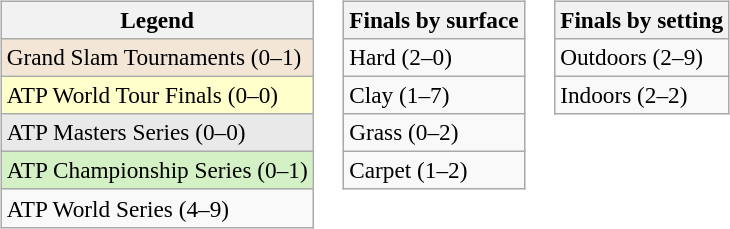<table>
<tr valign=top>
<td><br><table class=wikitable style=font-size:97%>
<tr>
<th>Legend</th>
</tr>
<tr style="background:#f3e6d7;">
<td>Grand Slam Tournaments (0–1)</td>
</tr>
<tr style="background:#ffc;">
<td>ATP World Tour Finals (0–0)</td>
</tr>
<tr style="background:#e9e9e9;">
<td>ATP Masters Series (0–0)</td>
</tr>
<tr style="background:#d4f1c5;">
<td>ATP Championship Series (0–1)</td>
</tr>
<tr>
<td>ATP World Series (4–9)</td>
</tr>
</table>
</td>
<td><br><table class=wikitable style=font-size:97%>
<tr>
<th>Finals by surface</th>
</tr>
<tr>
<td>Hard (2–0)</td>
</tr>
<tr>
<td>Clay (1–7)</td>
</tr>
<tr>
<td>Grass (0–2)</td>
</tr>
<tr>
<td>Carpet (1–2)</td>
</tr>
</table>
</td>
<td><br><table class=wikitable style=font-size:97%>
<tr>
<th>Finals by setting</th>
</tr>
<tr>
<td>Outdoors (2–9)</td>
</tr>
<tr>
<td>Indoors (2–2)</td>
</tr>
</table>
</td>
</tr>
</table>
